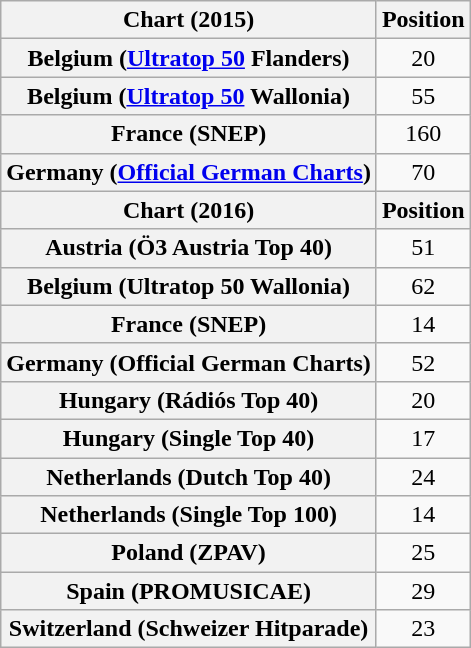<table class="wikitable sortable plainrowheaders" style="text-align:center;">
<tr>
<th>Chart (2015)</th>
<th>Position</th>
</tr>
<tr>
<th scope="row">Belgium (<a href='#'>Ultratop 50</a> Flanders)</th>
<td>20</td>
</tr>
<tr>
<th scope="row">Belgium (<a href='#'>Ultratop 50</a> Wallonia)</th>
<td>55</td>
</tr>
<tr>
<th scope="row">France (SNEP)</th>
<td>160</td>
</tr>
<tr>
<th scope="row">Germany (<a href='#'>Official German Charts</a>)</th>
<td>70</td>
</tr>
<tr>
<th>Chart (2016)</th>
<th>Position</th>
</tr>
<tr>
<th scope="row">Austria (Ö3 Austria Top 40)</th>
<td>51</td>
</tr>
<tr>
<th scope="row">Belgium (Ultratop 50 Wallonia)</th>
<td>62</td>
</tr>
<tr>
<th scope="row">France (SNEP)</th>
<td>14</td>
</tr>
<tr>
<th scope="row">Germany (Official German Charts)</th>
<td>52</td>
</tr>
<tr>
<th scope="row">Hungary (Rádiós Top 40)</th>
<td>20</td>
</tr>
<tr>
<th scope="row">Hungary (Single Top 40)</th>
<td>17</td>
</tr>
<tr>
<th scope="row">Netherlands (Dutch Top 40)</th>
<td>24</td>
</tr>
<tr>
<th scope="row">Netherlands (Single Top 100)</th>
<td>14</td>
</tr>
<tr>
<th scope="row">Poland (ZPAV)</th>
<td>25</td>
</tr>
<tr>
<th scope="row">Spain (PROMUSICAE)</th>
<td>29</td>
</tr>
<tr>
<th scope="row">Switzerland (Schweizer Hitparade)</th>
<td>23</td>
</tr>
</table>
